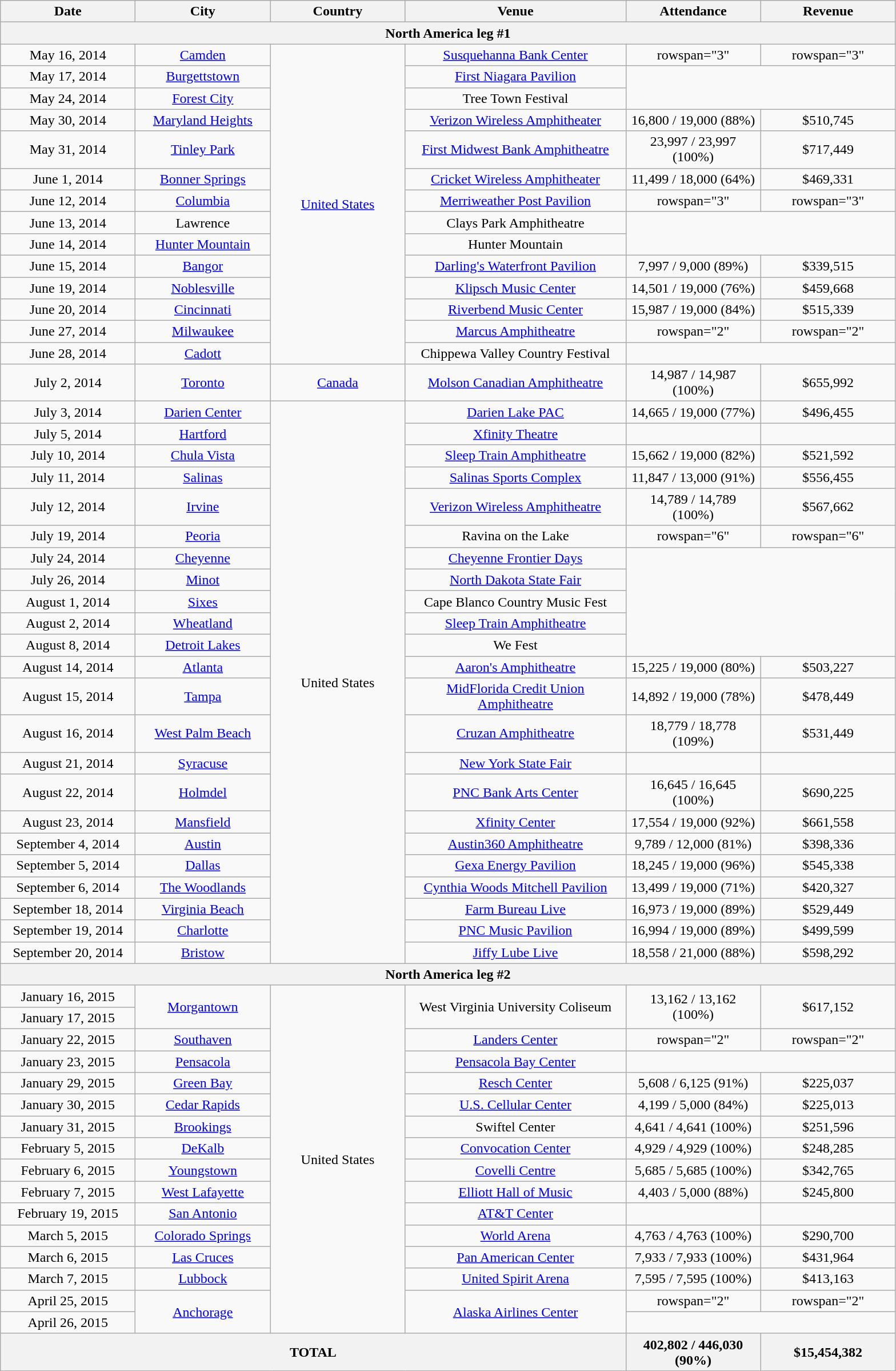<table class="wikitable" style="text-align:center;">
<tr>
<th style="width:150px;">Date</th>
<th style="width:150px;">City</th>
<th style="width:150px;">Country</th>
<th style="width:250px;">Venue</th>
<th style="width:150px;">Attendance</th>
<th style="width:150px;">Revenue</th>
</tr>
<tr>
<th colspan="6">North America leg #1</th>
</tr>
<tr>
<td>May 16, 2014</td>
<td><a href='#'>Camden</a></td>
<td rowspan="14"><a href='#'>United States</a></td>
<td><a href='#'>Susquehanna Bank Center</a></td>
<td>rowspan="3" </td>
<td>rowspan="3" </td>
</tr>
<tr>
<td>May 17, 2014</td>
<td><a href='#'>Burgettstown</a></td>
<td><a href='#'>First Niagara Pavilion</a></td>
</tr>
<tr>
<td>May 24, 2014 </td>
<td><a href='#'>Forest City</a></td>
<td>Tree Town Festival</td>
</tr>
<tr>
<td>May 30, 2014</td>
<td><a href='#'>Maryland Heights</a></td>
<td><a href='#'>Verizon Wireless Amphitheater</a></td>
<td>16,800 / 19,000 (88%)</td>
<td>$510,745</td>
</tr>
<tr>
<td>May 31, 2014</td>
<td><a href='#'>Tinley Park</a></td>
<td><a href='#'>First Midwest Bank Amphitheatre</a></td>
<td>23,997 / 23,997 (100%)</td>
<td>$717,449</td>
</tr>
<tr>
<td>June 1, 2014</td>
<td><a href='#'>Bonner Springs</a></td>
<td><a href='#'>Cricket Wireless Amphitheater</a></td>
<td>11,499 / 18,000 (64%)</td>
<td>$469,331</td>
</tr>
<tr>
<td>June 12, 2014</td>
<td><a href='#'>Columbia</a></td>
<td><a href='#'>Merriweather Post Pavilion</a></td>
<td>rowspan="3" </td>
<td>rowspan="3" </td>
</tr>
<tr>
<td>June 13, 2014</td>
<td>Lawrence</td>
<td>Clays Park Amphitheatre</td>
</tr>
<tr>
<td>June 14, 2014</td>
<td><a href='#'>Hunter Mountain</a></td>
<td>Hunter Mountain</td>
</tr>
<tr>
<td>June 15, 2014</td>
<td><a href='#'>Bangor</a></td>
<td><a href='#'>Darling's Waterfront Pavilion</a></td>
<td>7,997 / 9,000 (89%)</td>
<td>$339,515</td>
</tr>
<tr>
<td>June 19, 2014</td>
<td><a href='#'>Noblesville</a></td>
<td><a href='#'>Klipsch Music Center</a></td>
<td>14,501 / 19,000 (76%)</td>
<td>$459,668</td>
</tr>
<tr>
<td>June 20, 2014</td>
<td><a href='#'>Cincinnati</a></td>
<td><a href='#'>Riverbend Music Center</a></td>
<td>15,987 / 19,000 (84%)</td>
<td>$515,339</td>
</tr>
<tr>
<td>June 27, 2014</td>
<td><a href='#'>Milwaukee</a></td>
<td><a href='#'>Marcus Amphitheatre</a></td>
<td>rowspan="2" </td>
<td>rowspan="2" </td>
</tr>
<tr>
<td>June 28, 2014</td>
<td><a href='#'>Cadott</a></td>
<td>Chippewa Valley Country Festival</td>
</tr>
<tr>
<td>July 2, 2014</td>
<td><a href='#'>Toronto</a></td>
<td><a href='#'>Canada</a></td>
<td><a href='#'>Molson Canadian Amphitheatre</a></td>
<td>14,987 / 14,987 (100%)</td>
<td>$655,992</td>
</tr>
<tr>
<td>July 3, 2014</td>
<td><a href='#'>Darien Center</a></td>
<td rowspan="23">United States</td>
<td><a href='#'>Darien Lake PAC</a></td>
<td>14,665 / 19,000 (77%)</td>
<td>$496,455</td>
</tr>
<tr>
<td>July 5, 2014</td>
<td><a href='#'>Hartford</a></td>
<td><a href='#'>Xfinity Theatre</a></td>
<td></td>
<td></td>
</tr>
<tr>
<td>July 10, 2014</td>
<td><a href='#'>Chula Vista</a></td>
<td><a href='#'>Sleep Train Amphitheatre</a></td>
<td>15,662 / 19,000 (82%)</td>
<td>$521,592</td>
</tr>
<tr>
<td>July 11, 2014</td>
<td><a href='#'>Salinas</a></td>
<td><a href='#'>Salinas Sports Complex</a></td>
<td>11,847 / 13,000 (91%)</td>
<td>$556,455</td>
</tr>
<tr>
<td>July 12, 2014</td>
<td><a href='#'>Irvine</a></td>
<td><a href='#'>Verizon Wireless Amphitheatre</a></td>
<td>14,789 / 14,789 (100%)</td>
<td>$567,662</td>
</tr>
<tr>
<td>July 19, 2014</td>
<td><a href='#'>Peoria</a></td>
<td>Ravina on the Lake</td>
<td>rowspan="6" </td>
<td>rowspan="6" </td>
</tr>
<tr>
<td>July 24, 2014 </td>
<td><a href='#'>Cheyenne</a></td>
<td><a href='#'>Cheyenne Frontier Days</a></td>
</tr>
<tr>
<td>July 26, 2014 </td>
<td><a href='#'>Minot</a></td>
<td><a href='#'>North Dakota State Fair</a></td>
</tr>
<tr>
<td>August 1, 2014 </td>
<td><a href='#'>Sixes</a></td>
<td>Cape Blanco Country Music Fest</td>
</tr>
<tr>
<td>August 2, 2014</td>
<td><a href='#'>Wheatland</a></td>
<td><a href='#'>Sleep Train Amphitheatre</a></td>
</tr>
<tr>
<td>August 8, 2014 </td>
<td><a href='#'>Detroit Lakes</a></td>
<td>We Fest</td>
</tr>
<tr>
<td>August 14, 2014</td>
<td><a href='#'>Atlanta</a></td>
<td><a href='#'>Aaron's Amphitheatre</a></td>
<td>15,225 / 19,000 (80%)</td>
<td>$503,227</td>
</tr>
<tr>
<td>August 15, 2014</td>
<td><a href='#'>Tampa</a></td>
<td><a href='#'>MidFlorida Credit Union Amphitheatre</a></td>
<td>14,892 / 19,000 (78%)</td>
<td>$478,449</td>
</tr>
<tr>
<td>August 16, 2014</td>
<td><a href='#'>West Palm Beach</a></td>
<td><a href='#'>Cruzan Amphitheatre</a></td>
<td>18,779 / 18,778 (109%)</td>
<td>$531,449</td>
</tr>
<tr>
<td>August 21, 2014 </td>
<td><a href='#'>Syracuse</a></td>
<td><a href='#'>New York State Fair</a></td>
<td></td>
<td></td>
</tr>
<tr>
<td>August 22, 2014</td>
<td><a href='#'>Holmdel</a></td>
<td><a href='#'>PNC Bank Arts Center</a></td>
<td>16,645 / 16,645 (100%)</td>
<td>$690,225</td>
</tr>
<tr>
<td>August 23, 2014</td>
<td><a href='#'>Mansfield</a></td>
<td><a href='#'>Xfinity Center</a></td>
<td>17,554 / 19,000 (92%)</td>
<td>$661,558</td>
</tr>
<tr>
<td>September 4, 2014</td>
<td><a href='#'>Austin</a></td>
<td><a href='#'>Austin360 Amphitheatre</a></td>
<td>9,789 / 12,000 (81%)</td>
<td>$398,336</td>
</tr>
<tr>
<td>September 5, 2014</td>
<td><a href='#'>Dallas</a></td>
<td><a href='#'>Gexa Energy Pavilion</a></td>
<td>18,245 / 19,000 (96%)</td>
<td>$545,338</td>
</tr>
<tr>
<td>September 6, 2014</td>
<td><a href='#'>The Woodlands</a></td>
<td><a href='#'>Cynthia Woods Mitchell Pavilion</a></td>
<td>13,499 / 19,000 (71%)</td>
<td>$420,327</td>
</tr>
<tr>
<td>September 18, 2014</td>
<td><a href='#'>Virginia Beach</a></td>
<td><a href='#'>Farm Bureau Live</a></td>
<td>16,973 / 19,000 (89%)</td>
<td>$529,449</td>
</tr>
<tr>
<td>September 19, 2014</td>
<td><a href='#'>Charlotte</a></td>
<td><a href='#'>PNC Music Pavilion</a></td>
<td>16,994 / 19,000 (89%)</td>
<td>$499,599</td>
</tr>
<tr>
<td>September 20, 2014</td>
<td><a href='#'>Bristow</a></td>
<td><a href='#'>Jiffy Lube Live</a></td>
<td>18,558 / 21,000 (88%)</td>
<td>$598,292</td>
</tr>
<tr>
<th colspan="6">North America leg #2</th>
</tr>
<tr>
<td>January 16, 2015</td>
<td rowspan="2"><a href='#'>Morgantown</a></td>
<td rowspan="16">United States</td>
<td rowspan="2">West Virginia University Coliseum</td>
<td rowspan="2">13,162 / 13,162 (100%)</td>
<td rowspan="2">$617,152</td>
</tr>
<tr>
<td>January 17, 2015</td>
</tr>
<tr>
<td>January 22, 2015</td>
<td><a href='#'>Southaven</a></td>
<td><a href='#'>Landers Center</a></td>
<td>rowspan="2" </td>
<td>rowspan="2" </td>
</tr>
<tr>
<td>January 23, 2015</td>
<td><a href='#'>Pensacola</a></td>
<td><a href='#'>Pensacola Bay Center</a></td>
</tr>
<tr>
<td>January 29, 2015</td>
<td><a href='#'>Green Bay</a></td>
<td><a href='#'>Resch Center</a></td>
<td>5,608 / 6,125 (91%)</td>
<td>$225,037</td>
</tr>
<tr>
<td>January 30, 2015</td>
<td><a href='#'>Cedar Rapids</a></td>
<td><a href='#'>U.S. Cellular Center</a></td>
<td>4,199 / 5,000 (84%)</td>
<td>$225,013</td>
</tr>
<tr>
<td>January 31, 2015</td>
<td><a href='#'>Brookings</a></td>
<td>Swiftel Center</td>
<td>4,641 / 4,641 (100%)</td>
<td>$251,596</td>
</tr>
<tr>
<td>February 5, 2015</td>
<td><a href='#'>DeKalb</a></td>
<td><a href='#'>Convocation Center</a></td>
<td>4,929 / 4,929 (100%)</td>
<td>$248,285</td>
</tr>
<tr>
<td>February 6, 2015</td>
<td><a href='#'>Youngstown</a></td>
<td><a href='#'>Covelli Centre</a></td>
<td>5,685 / 5,685 (100%)</td>
<td>$342,765</td>
</tr>
<tr>
<td>February 7, 2015</td>
<td><a href='#'>West Lafayette</a></td>
<td><a href='#'>Elliott Hall of Music</a></td>
<td>4,403 / 5,000 (88%)</td>
<td>$245,800</td>
</tr>
<tr>
<td>February 19, 2015 </td>
<td><a href='#'>San Antonio</a></td>
<td><a href='#'>AT&T Center</a></td>
<td></td>
<td></td>
</tr>
<tr>
<td>March 5, 2015</td>
<td><a href='#'>Colorado Springs</a></td>
<td><a href='#'>World Arena</a></td>
<td>4,763 / 4,763 (100%)</td>
<td>$290,700</td>
</tr>
<tr>
<td>March 6, 2015</td>
<td><a href='#'>Las Cruces</a></td>
<td><a href='#'>Pan American Center</a></td>
<td>7,933 / 7,933 (100%)</td>
<td>$431,964</td>
</tr>
<tr>
<td>March 7, 2015</td>
<td><a href='#'>Lubbock</a></td>
<td><a href='#'>United Spirit Arena</a></td>
<td>7,595 / 7,595 (100%)</td>
<td>$413,163</td>
</tr>
<tr>
<td>April 25, 2015</td>
<td rowspan="2"><a href='#'>Anchorage</a></td>
<td rowspan="2"><a href='#'>Alaska Airlines Center</a></td>
<td>rowspan="2" </td>
<td>rowspan="2" </td>
</tr>
<tr>
<td>April 26, 2015</td>
</tr>
<tr>
<th colspan="4">TOTAL</th>
<th>402,802 / 446,030 (90%)</th>
<th>$15,454,382</th>
</tr>
</table>
